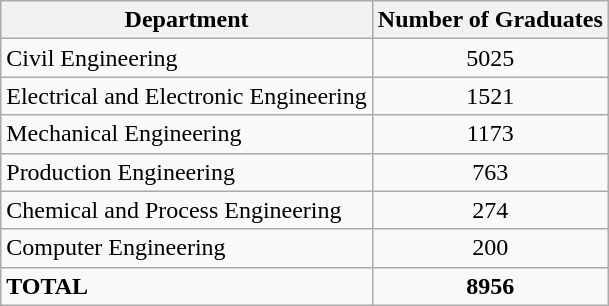<table class="wikitable">
<tr>
<th>Department</th>
<th>Number of Graduates</th>
</tr>
<tr>
<td>Civil Engineering</td>
<td style="text-align:center">5025</td>
</tr>
<tr>
<td>Electrical and Electronic Engineering</td>
<td style="text-align:center">1521</td>
</tr>
<tr>
<td>Mechanical Engineering</td>
<td style="text-align:center">1173</td>
</tr>
<tr>
<td>Production Engineering</td>
<td style="text-align:center">763</td>
</tr>
<tr>
<td>Chemical and Process Engineering</td>
<td style="text-align:center">274</td>
</tr>
<tr>
<td>Computer Engineering</td>
<td style="text-align:center">200</td>
</tr>
<tr>
<td><strong>TOTAL</strong></td>
<td style="text-align:center"><strong>8956</strong></td>
</tr>
</table>
